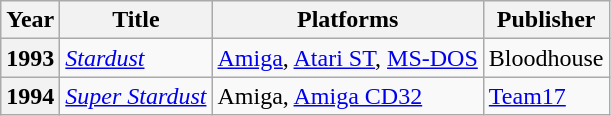<table class="wikitable sortable plainrowheaders">
<tr>
<th scope="col">Year</th>
<th scope="col">Title</th>
<th scope="col">Platforms</th>
<th scope="col">Publisher</th>
</tr>
<tr>
<th scope="row">1993</th>
<td><em><a href='#'>Stardust</a></em></td>
<td><a href='#'>Amiga</a>, <a href='#'>Atari ST</a>, <a href='#'>MS-DOS</a></td>
<td>Bloodhouse</td>
</tr>
<tr>
<th scope="row">1994</th>
<td><em><a href='#'>Super Stardust</a></em></td>
<td>Amiga, <a href='#'>Amiga CD32</a></td>
<td><a href='#'>Team17</a></td>
</tr>
</table>
